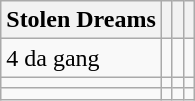<table class="wikitable">
<tr>
<th>Stolen Dreams</th>
<th></th>
<th></th>
<th></th>
</tr>
<tr>
<td>4 da gang</td>
<td></td>
<td></td>
<td></td>
</tr>
<tr>
<td></td>
<td></td>
<td></td>
<td></td>
</tr>
<tr>
<td></td>
<td></td>
<td></td>
<td></td>
</tr>
</table>
